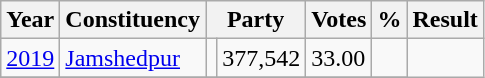<table class="wikitable">
<tr>
<th>Year</th>
<th>Constituency</th>
<th colspan="2">Party</th>
<th>Votes</th>
<th>%</th>
<th>Result</th>
</tr>
<tr>
<td><a href='#'>2019</a></td>
<td><a href='#'>Jamshedpur</a></td>
<td></td>
<td>377,542</td>
<td>33.00</td>
<td></td>
</tr>
<tr>
</tr>
</table>
